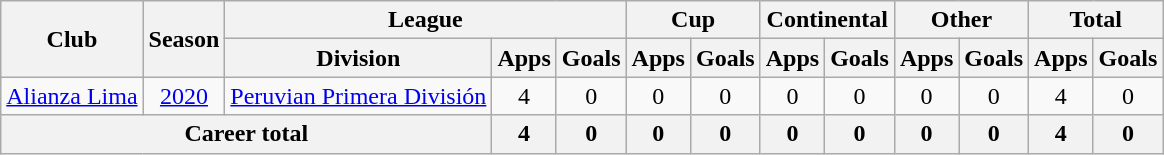<table class="wikitable" style="text-align: center">
<tr>
<th rowspan="2">Club</th>
<th rowspan="2">Season</th>
<th colspan="3">League</th>
<th colspan="2">Cup</th>
<th colspan="2">Continental</th>
<th colspan="2">Other</th>
<th colspan="2">Total</th>
</tr>
<tr>
<th>Division</th>
<th>Apps</th>
<th>Goals</th>
<th>Apps</th>
<th>Goals</th>
<th>Apps</th>
<th>Goals</th>
<th>Apps</th>
<th>Goals</th>
<th>Apps</th>
<th>Goals</th>
</tr>
<tr>
<td><a href='#'>Alianza Lima</a></td>
<td><a href='#'>2020</a></td>
<td><a href='#'>Peruvian Primera División</a></td>
<td>4</td>
<td>0</td>
<td>0</td>
<td>0</td>
<td>0</td>
<td>0</td>
<td>0</td>
<td>0</td>
<td>4</td>
<td>0</td>
</tr>
<tr>
<th colspan="3"><strong>Career total</strong></th>
<th>4</th>
<th>0</th>
<th>0</th>
<th>0</th>
<th>0</th>
<th>0</th>
<th>0</th>
<th>0</th>
<th>4</th>
<th>0</th>
</tr>
</table>
